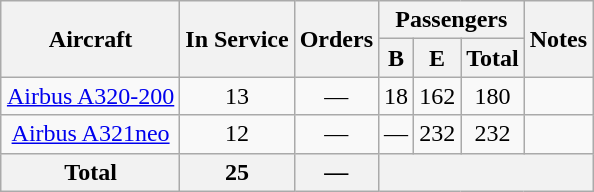<table class="wikitable" style="text-align:center;margin:1em auto;">
<tr>
<th rowspan="2">Aircraft</th>
<th rowspan="2">In Service</th>
<th rowspan="2">Orders</th>
<th colspan="3">Passengers</th>
<th rowspan="2">Notes</th>
</tr>
<tr>
<th>B</th>
<th>E</th>
<th>Total</th>
</tr>
<tr>
<td><a href='#'>Airbus A320-200</a></td>
<td>13</td>
<td>—</td>
<td>18</td>
<td>162</td>
<td>180</td>
<td></td>
</tr>
<tr>
<td><a href='#'>Airbus A321neo</a></td>
<td>12</td>
<td>—</td>
<td>—</td>
<td>232</td>
<td>232</td>
<td></td>
</tr>
<tr>
<th>Total</th>
<th>25</th>
<th>—</th>
<th colspan="4" style="text-align:center;"></th>
</tr>
</table>
